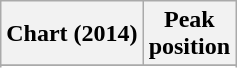<table class="wikitable sortable plainrowheaders" style="text-align:center">
<tr>
<th scope="col">Chart (2014)</th>
<th scope="col">Peak<br> position</th>
</tr>
<tr>
</tr>
<tr>
</tr>
<tr>
</tr>
</table>
